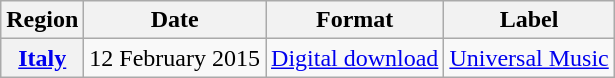<table class="wikitable sortable plainrowheaders" style="text-align:center">
<tr>
<th>Region</th>
<th>Date</th>
<th>Format</th>
<th>Label</th>
</tr>
<tr>
<th scope="row"><a href='#'>Italy</a></th>
<td>12 February 2015</td>
<td><a href='#'>Digital download</a></td>
<td><a href='#'>Universal Music</a></td>
</tr>
</table>
